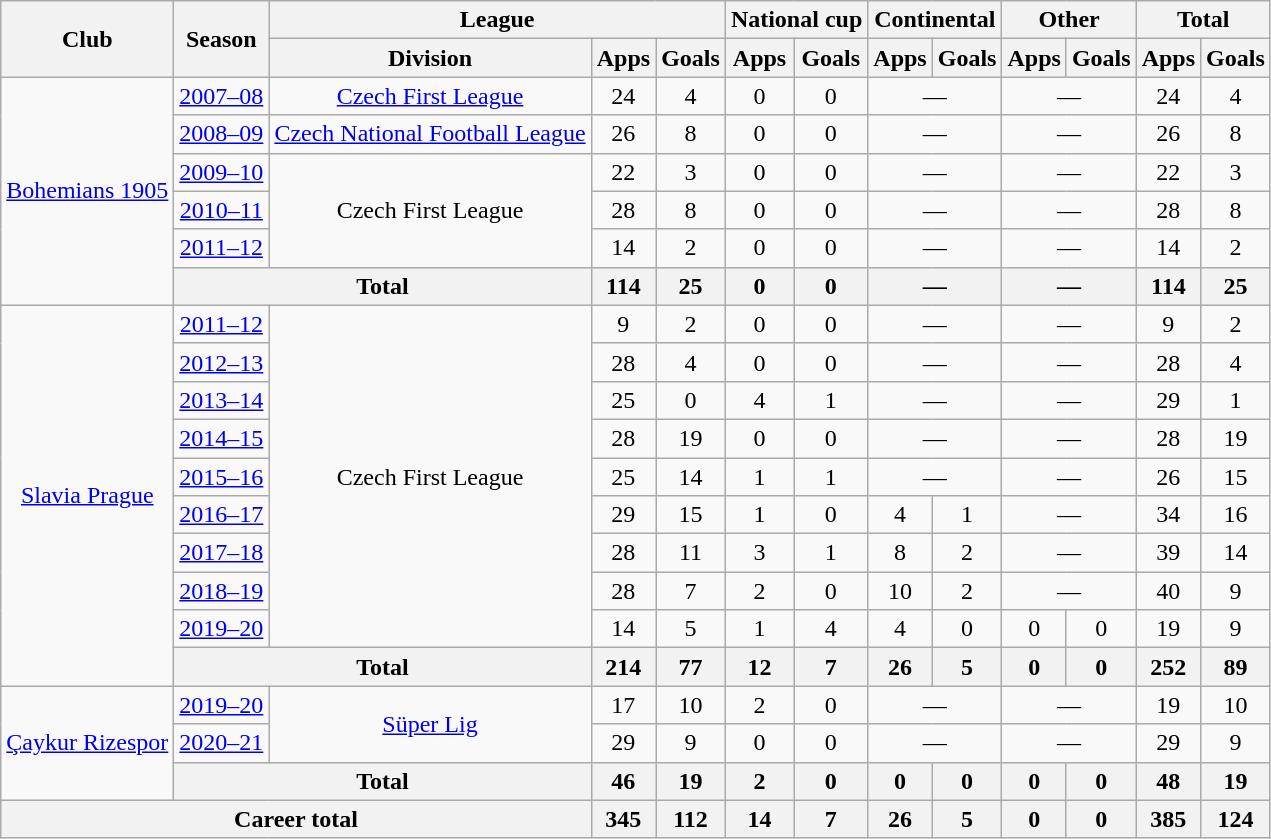<table class="wikitable" style="text-align: center">
<tr>
<th rowspan="2">Club</th>
<th rowspan="2">Season</th>
<th colspan="3">League</th>
<th colspan="2">National cup</th>
<th colspan="2">Continental</th>
<th colspan="2">Other</th>
<th colspan="2">Total</th>
</tr>
<tr>
<th>Division</th>
<th>Apps</th>
<th>Goals</th>
<th>Apps</th>
<th>Goals</th>
<th>Apps</th>
<th>Goals</th>
<th>Apps</th>
<th>Goals</th>
<th>Apps</th>
<th>Goals</th>
</tr>
<tr>
<td rowspan="6"><a href='#'>Bohemians 1905</a></td>
<td><a href='#'>2007–08</a></td>
<td><a href='#'>Czech First League</a></td>
<td>24</td>
<td>4</td>
<td>0</td>
<td>0</td>
<td colspan="2">—</td>
<td colspan="2">—</td>
<td>24</td>
<td>4</td>
</tr>
<tr>
<td><a href='#'>2008–09</a></td>
<td><a href='#'>Czech National Football League</a></td>
<td>26</td>
<td>8</td>
<td>0</td>
<td>0</td>
<td colspan="2">—</td>
<td colspan="2">—</td>
<td>26</td>
<td>8</td>
</tr>
<tr>
<td><a href='#'>2009–10</a></td>
<td rowspan="3">Czech First League</td>
<td>22</td>
<td>3</td>
<td>0</td>
<td>0</td>
<td colspan="2">—</td>
<td colspan="2">—</td>
<td>22</td>
<td>3</td>
</tr>
<tr>
<td><a href='#'>2010–11</a></td>
<td>28</td>
<td>8</td>
<td>0</td>
<td>0</td>
<td colspan="2">—</td>
<td colspan="2">—</td>
<td>28</td>
<td>8</td>
</tr>
<tr>
<td><a href='#'>2011–12</a></td>
<td>14</td>
<td>2</td>
<td>0</td>
<td>0</td>
<td colspan="2">—</td>
<td colspan="2">—</td>
<td>14</td>
<td>2</td>
</tr>
<tr>
<th colspan="2">Total</th>
<th>114</th>
<th>25</th>
<th>0</th>
<th>0</th>
<th colspan="2">—</th>
<th colspan="2">—</th>
<th>114</th>
<th>25</th>
</tr>
<tr>
<td rowspan="10"><a href='#'>Slavia Prague</a></td>
<td><a href='#'>2011–12</a></td>
<td rowspan="9">Czech First League</td>
<td>9</td>
<td>2</td>
<td>0</td>
<td>0</td>
<td colspan="2">—</td>
<td colspan="2">—</td>
<td>9</td>
<td>2</td>
</tr>
<tr>
<td><a href='#'>2012–13</a></td>
<td>28</td>
<td>4</td>
<td>0</td>
<td>0</td>
<td colspan="2">—</td>
<td colspan="2">—</td>
<td>28</td>
<td>4</td>
</tr>
<tr>
<td><a href='#'>2013–14</a></td>
<td>25</td>
<td>0</td>
<td>4</td>
<td>1</td>
<td colspan="2">—</td>
<td colspan="2">—</td>
<td>29</td>
<td>1</td>
</tr>
<tr>
<td><a href='#'>2014–15</a></td>
<td>28</td>
<td>19</td>
<td>0</td>
<td>0</td>
<td colspan="2">—</td>
<td colspan="2">—</td>
<td>28</td>
<td>19</td>
</tr>
<tr>
<td><a href='#'>2015–16</a></td>
<td>25</td>
<td>14</td>
<td>1</td>
<td>1</td>
<td colspan="2">—</td>
<td colspan="2">—</td>
<td>26</td>
<td>15</td>
</tr>
<tr>
<td><a href='#'>2016–17</a></td>
<td>29</td>
<td>15</td>
<td>1</td>
<td>0</td>
<td>4</td>
<td>1</td>
<td colspan="2">—</td>
<td>34</td>
<td>16</td>
</tr>
<tr>
<td><a href='#'>2017–18</a></td>
<td>28</td>
<td>11</td>
<td>3</td>
<td>1</td>
<td>8</td>
<td>2</td>
<td colspan="2">—</td>
<td>39</td>
<td>14</td>
</tr>
<tr>
<td><a href='#'>2018–19</a></td>
<td>28</td>
<td>7</td>
<td>2</td>
<td>0</td>
<td>10</td>
<td>2</td>
<td colspan="2">—</td>
<td>40</td>
<td>9</td>
</tr>
<tr>
<td><a href='#'>2019–20</a></td>
<td>14</td>
<td>5</td>
<td>1</td>
<td>4</td>
<td>4</td>
<td>0</td>
<td>0</td>
<td>0</td>
<td>19</td>
<td>9</td>
</tr>
<tr>
<th colspan="2">Total</th>
<th>214</th>
<th>77</th>
<th>12</th>
<th>7</th>
<th>26</th>
<th>5</th>
<th>0</th>
<th>0</th>
<th>252</th>
<th>89</th>
</tr>
<tr>
<td rowspan="3"><a href='#'>Çaykur Rizespor</a></td>
<td><a href='#'>2019–20</a></td>
<td rowspan="2"><a href='#'>Süper Lig</a></td>
<td>17</td>
<td>10</td>
<td>2</td>
<td>0</td>
<td colspan="2">—</td>
<td colspan="2">—</td>
<td>19</td>
<td>10</td>
</tr>
<tr>
<td><a href='#'>2020–21</a></td>
<td>29</td>
<td>9</td>
<td>0</td>
<td>0</td>
<td colspan="2">—</td>
<td colspan="2">—</td>
<td>29</td>
<td>9</td>
</tr>
<tr>
<th colspan="2">Total</th>
<th>46</th>
<th>19</th>
<th>2</th>
<th>0</th>
<th>0</th>
<th>0</th>
<th>0</th>
<th>0</th>
<th>48</th>
<th>19</th>
</tr>
<tr>
<th colspan="3">Career total</th>
<th>345</th>
<th>112</th>
<th>14</th>
<th>7</th>
<th>26</th>
<th>5</th>
<th>0</th>
<th>0</th>
<th>385</th>
<th>124</th>
</tr>
</table>
